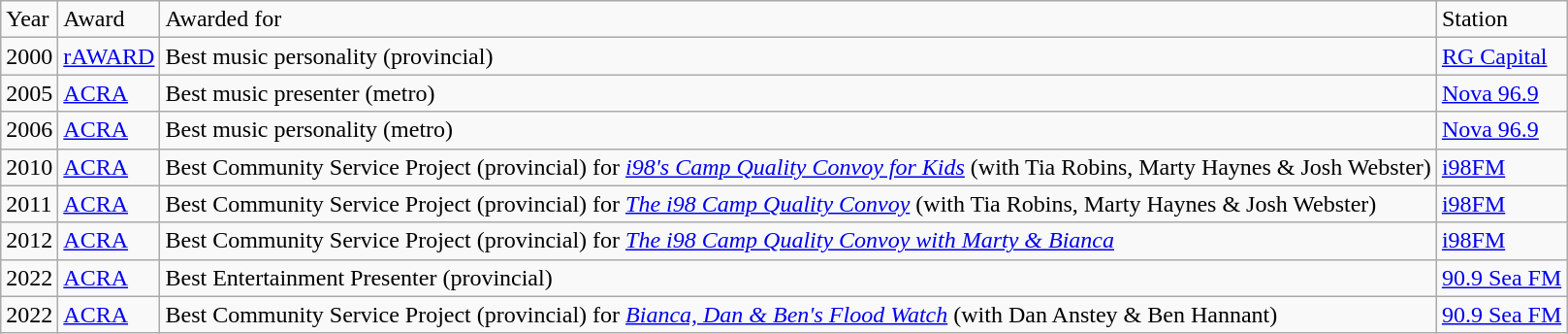<table class="wikitable">
<tr>
<td>Year</td>
<td>Award</td>
<td>Awarded for</td>
<td>Station</td>
</tr>
<tr>
<td>2000</td>
<td><a href='#'>rAWARD</a></td>
<td>Best music personality (provincial)</td>
<td><a href='#'>RG Capital</a></td>
</tr>
<tr>
<td>2005</td>
<td><a href='#'>ACRA</a></td>
<td>Best music presenter (metro)</td>
<td><a href='#'>Nova 96.9</a></td>
</tr>
<tr>
<td>2006</td>
<td><a href='#'>ACRA</a></td>
<td>Best music personality (metro)</td>
<td><a href='#'>Nova 96.9</a></td>
</tr>
<tr>
<td>2010</td>
<td><a href='#'>ACRA</a></td>
<td>Best Community Service Project (provincial) for <em><a href='#'>i98's Camp Quality Convoy for Kids</a></em> (with Tia Robins, Marty Haynes & Josh Webster)</td>
<td><a href='#'>i98FM</a></td>
</tr>
<tr>
<td>2011</td>
<td><a href='#'>ACRA</a></td>
<td>Best Community Service Project (provincial) for <em><a href='#'>The i98 Camp Quality Convoy</a></em> (with Tia Robins, Marty Haynes & Josh Webster)</td>
<td><a href='#'>i98FM</a></td>
</tr>
<tr>
<td>2012</td>
<td><a href='#'>ACRA</a></td>
<td>Best Community Service Project (provincial) for <em><a href='#'>The i98 Camp Quality Convoy with Marty & Bianca</a></em></td>
<td><a href='#'>i98FM</a></td>
</tr>
<tr>
<td>2022</td>
<td><a href='#'>ACRA</a></td>
<td>Best Entertainment Presenter (provincial)</td>
<td><a href='#'>90.9 Sea FM</a></td>
</tr>
<tr>
<td>2022</td>
<td><a href='#'>ACRA</a></td>
<td>Best Community Service Project (provincial) for <em><a href='#'>Bianca, Dan & Ben's Flood Watch</a></em> (with Dan Anstey & Ben Hannant)</td>
<td><a href='#'>90.9 Sea FM</a></td>
</tr>
</table>
